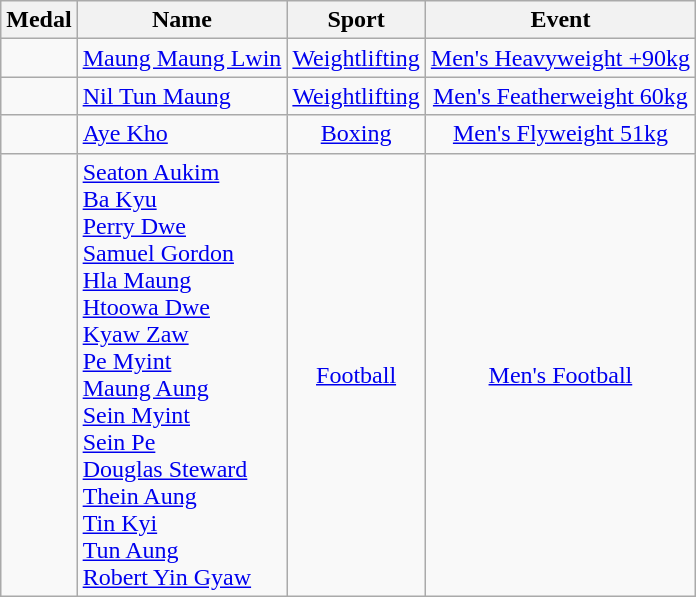<table class="wikitable sortable"  style="font-size:100%; text-align:center;">
<tr>
<th>Medal</th>
<th>Name</th>
<th>Sport</th>
<th>Event</th>
</tr>
<tr>
<td></td>
<td align=left><a href='#'>Maung Maung Lwin</a></td>
<td> <a href='#'>Weightlifting</a></td>
<td><a href='#'>Men's Heavyweight +90kg</a></td>
</tr>
<tr>
<td></td>
<td align=left><a href='#'>Nil Tun Maung</a></td>
<td> <a href='#'>Weightlifting</a></td>
<td><a href='#'>Men's Featherweight 60kg</a></td>
</tr>
<tr>
<td></td>
<td align=left><a href='#'>Aye Kho</a></td>
<td> <a href='#'>Boxing</a></td>
<td><a href='#'>Men's Flyweight 51kg</a></td>
</tr>
<tr>
<td></td>
<td align=left><a href='#'>Seaton Aukim</a><br><a href='#'>Ba Kyu</a><br><a href='#'>Perry Dwe</a><br><a href='#'>Samuel Gordon</a><br><a href='#'>Hla Maung</a><br><a href='#'>Htoowa Dwe</a><br><a href='#'>Kyaw Zaw</a><br><a href='#'>Pe Myint</a><br><a href='#'>Maung Aung</a><br><a href='#'>Sein Myint</a><br><a href='#'>Sein Pe</a><br><a href='#'>Douglas Steward</a><br><a href='#'>Thein Aung</a><br><a href='#'>Tin Kyi</a><br><a href='#'>Tun Aung</a><br><a href='#'>Robert Yin Gyaw</a></td>
<td> <a href='#'>Football</a></td>
<td><a href='#'>Men's Football</a></td>
</tr>
</table>
